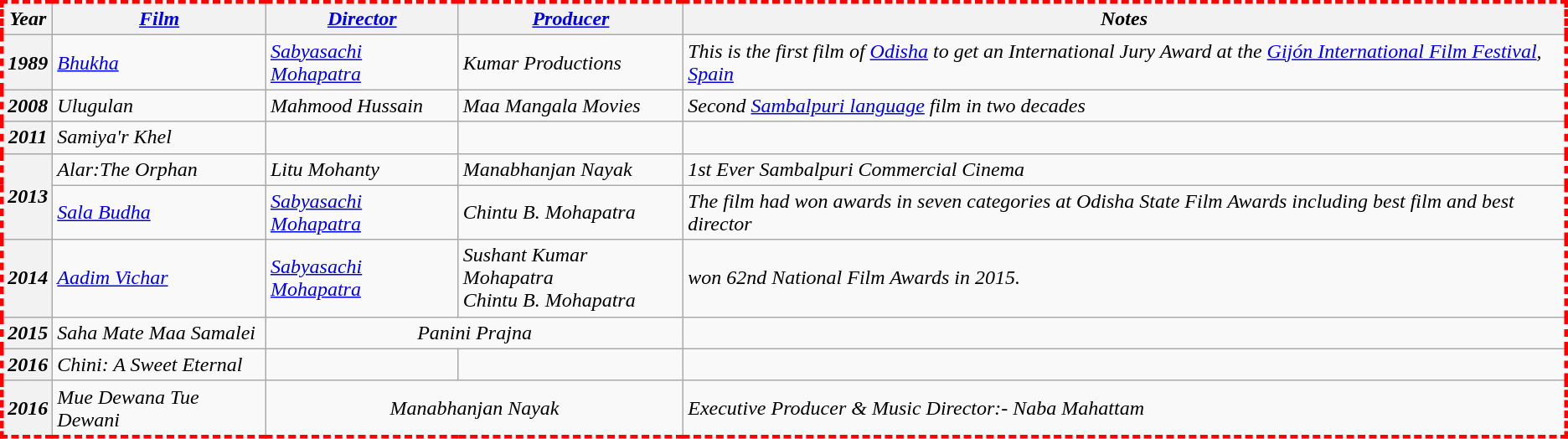<table class="wikitable" style="font-style: italic; font-size: 100%; border: 3px dashed red;">
<tr>
<th scope="col">Year</th>
<th scope="col"><a href='#'>Film</a></th>
<th scope="col"><a href='#'>Director</a></th>
<th scope="col"><a href='#'>Producer</a></th>
<th scope="col">Notes</th>
</tr>
<tr>
<th scope="row">1989</th>
<td><em><a href='#'>Bhukha</a></em></td>
<td><a href='#'>Sabyasachi Mohapatra</a></td>
<td>Kumar Productions</td>
<td>This is the first film of <a href='#'>Odisha</a> to get an International Jury Award at the <a href='#'>Gijón International Film Festival</a>, <a href='#'>Spain</a></td>
</tr>
<tr>
<th scope="row">2008</th>
<td><em>Ulugulan</em></td>
<td>Mahmood Hussain</td>
<td>Maa Mangala Movies</td>
<td>Second <a href='#'>Sambalpuri language</a> film in two decades</td>
</tr>
<tr>
<th scope="row">2011</th>
<td><em>Samiya'r Khel</em></td>
<td></td>
<td></td>
<td></td>
</tr>
<tr>
<th rowspan="2" scope="row">2013</th>
<td><em>Alar:The Orphan</em></td>
<td>Litu Mohanty</td>
<td>Manabhanjan Nayak</td>
<td>1st Ever Sambalpuri Commercial Cinema</td>
</tr>
<tr>
<td><em><a href='#'>Sala Budha</a></em></td>
<td><a href='#'>Sabyasachi Mohapatra</a></td>
<td>Chintu B. Mohapatra</td>
<td>The film had won awards in seven categories at Odisha State Film Awards including best film and best director</td>
</tr>
<tr>
<th scope="row">2014</th>
<td><em><a href='#'>Aadim Vichar</a></em></td>
<td><a href='#'>Sabyasachi Mohapatra</a></td>
<td>Sushant Kumar Mohapatra<br>Chintu B. Mohapatra</td>
<td>won 62nd National Film Awards in 2015.</td>
</tr>
<tr>
<th scope="row">2015</th>
<td><em>Saha Mate Maa Samalei</em></td>
<td colspan="2" style="text-align:center;">Panini Prajna</td>
<td></td>
</tr>
<tr>
<th scope="row">2016</th>
<td><em>Chini: A Sweet Eternal</em></td>
<td></td>
<td></td>
<td></td>
</tr>
<tr>
<th scope="row">2016</th>
<td><em>Mue Dewana Tue Dewani</em></td>
<td colspan="2" style="text-align:center;">Manabhanjan Nayak</td>
<td>Executive Producer & Music Director:- Naba Mahattam</td>
</tr>
</table>
